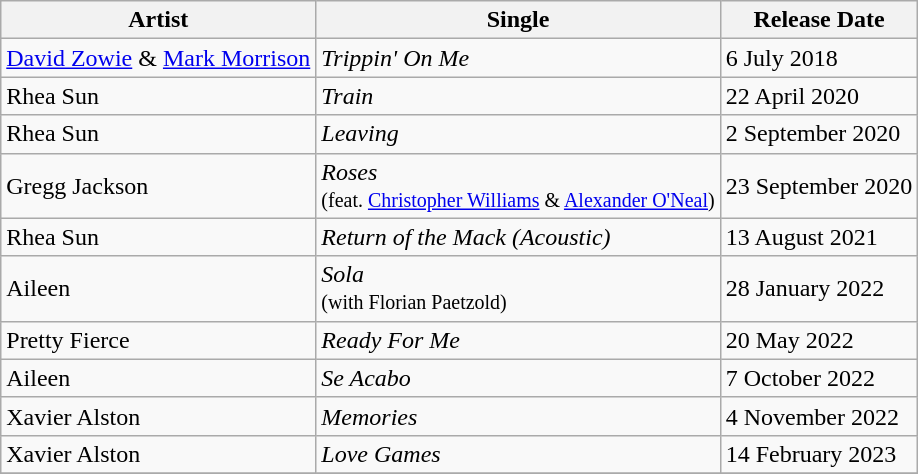<table class="wikitable sortable">
<tr>
<th>Artist</th>
<th>Single</th>
<th>Release Date</th>
</tr>
<tr>
<td><a href='#'>David Zowie</a> & <a href='#'>Mark Morrison</a></td>
<td><em>Trippin' On Me</em></td>
<td>6 July 2018</td>
</tr>
<tr>
<td>Rhea Sun</td>
<td><em>Train</em></td>
<td>22 April 2020</td>
</tr>
<tr>
<td>Rhea Sun</td>
<td><em>Leaving</em></td>
<td>2 September 2020</td>
</tr>
<tr>
<td>Gregg Jackson</td>
<td><em>Roses</em><br><small>(feat. <a href='#'>Christopher Williams</a> & <a href='#'>Alexander O'Neal</a>)</small></td>
<td>23 September 2020</td>
</tr>
<tr>
<td>Rhea Sun</td>
<td><em>Return of the Mack (Acoustic)</em></td>
<td>13 August 2021</td>
</tr>
<tr>
<td>Aileen</td>
<td><em>Sola</em><br><small>(with Florian Paetzold)</small></td>
<td>28 January 2022</td>
</tr>
<tr>
<td>Pretty Fierce</td>
<td><em>Ready For Me</em></td>
<td>20 May 2022</td>
</tr>
<tr>
<td>Aileen</td>
<td><em>Se Acabo</em></td>
<td>7 October 2022</td>
</tr>
<tr>
<td>Xavier Alston</td>
<td><em>Memories</em></td>
<td>4 November 2022</td>
</tr>
<tr>
<td>Xavier Alston</td>
<td><em>Love Games</em></td>
<td>14 February 2023</td>
</tr>
<tr>
</tr>
</table>
